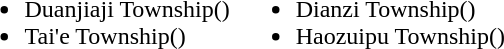<table>
<tr>
<td valign="top"><br><ul><li>Duanjiaji Township()</li><li>Tai'e Township()</li></ul></td>
<td valign="top"><br><ul><li>Dianzi Township()</li><li>Haozuipu Township()</li></ul></td>
</tr>
</table>
